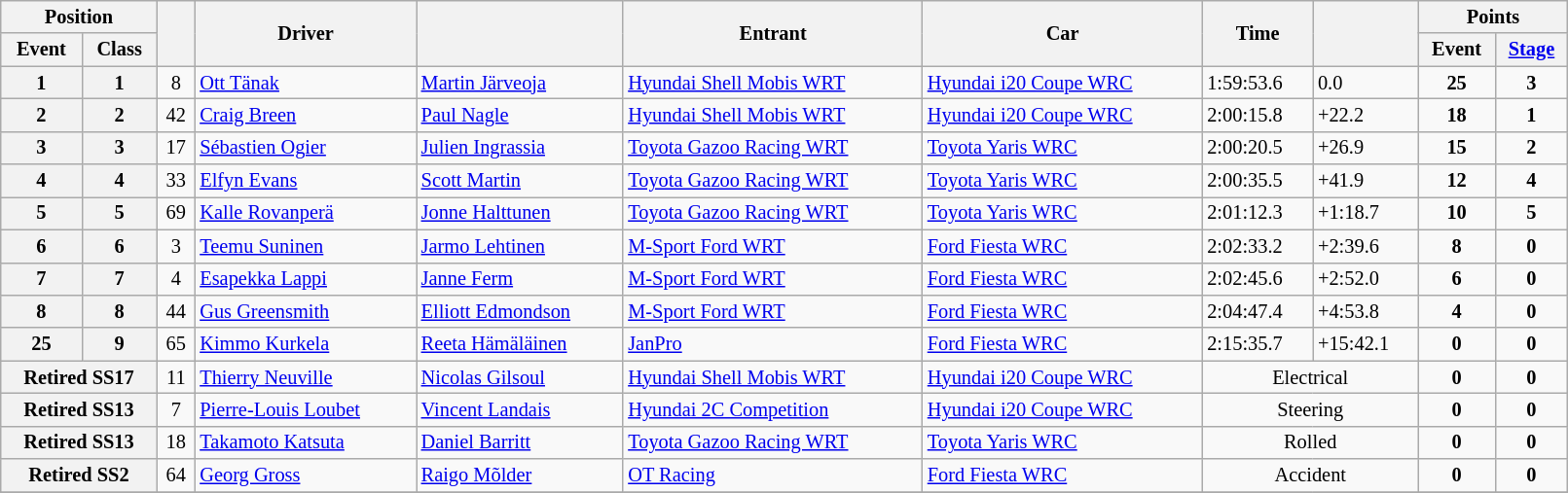<table class="wikitable" width=85% style="font-size: 85%;">
<tr>
<th colspan="2">Position</th>
<th rowspan="2"></th>
<th rowspan="2">Driver</th>
<th rowspan="2"></th>
<th rowspan="2">Entrant</th>
<th rowspan="2">Car</th>
<th rowspan="2">Time</th>
<th rowspan="2"></th>
<th colspan="2">Points</th>
</tr>
<tr>
<th>Event</th>
<th>Class</th>
<th>Event</th>
<th><a href='#'>Stage</a></th>
</tr>
<tr>
<th>1</th>
<th>1</th>
<td align="center">8</td>
<td><a href='#'>Ott Tänak</a></td>
<td><a href='#'>Martin Järveoja</a></td>
<td><a href='#'>Hyundai Shell Mobis WRT</a></td>
<td><a href='#'>Hyundai i20 Coupe WRC</a></td>
<td>1:59:53.6</td>
<td>0.0</td>
<td align="center"><strong>25</strong></td>
<td align="center"><strong>3</strong></td>
</tr>
<tr>
<th>2</th>
<th>2</th>
<td align="center">42</td>
<td><a href='#'>Craig Breen</a></td>
<td><a href='#'>Paul Nagle</a></td>
<td><a href='#'>Hyundai Shell Mobis WRT</a></td>
<td><a href='#'>Hyundai i20 Coupe WRC</a></td>
<td>2:00:15.8</td>
<td>+22.2</td>
<td align="center"><strong>18</strong></td>
<td align="center"><strong>1</strong></td>
</tr>
<tr>
<th>3</th>
<th>3</th>
<td align="center">17</td>
<td><a href='#'>Sébastien Ogier</a></td>
<td><a href='#'>Julien Ingrassia</a></td>
<td nowrap><a href='#'>Toyota Gazoo Racing WRT</a></td>
<td><a href='#'>Toyota Yaris WRC</a></td>
<td>2:00:20.5</td>
<td>+26.9</td>
<td align="center"><strong>15</strong></td>
<td align="center"><strong>2</strong></td>
</tr>
<tr>
<th>4</th>
<th>4</th>
<td align="center">33</td>
<td><a href='#'>Elfyn Evans</a></td>
<td><a href='#'>Scott Martin</a></td>
<td><a href='#'>Toyota Gazoo Racing WRT</a></td>
<td><a href='#'>Toyota Yaris WRC</a></td>
<td>2:00:35.5</td>
<td>+41.9</td>
<td align="center"><strong>12</strong></td>
<td align="center"><strong>4</strong></td>
</tr>
<tr>
<th>5</th>
<th>5</th>
<td align="center">69</td>
<td><a href='#'>Kalle Rovanperä</a></td>
<td><a href='#'>Jonne Halttunen</a></td>
<td><a href='#'>Toyota Gazoo Racing WRT</a></td>
<td><a href='#'>Toyota Yaris WRC</a></td>
<td>2:01:12.3</td>
<td>+1:18.7</td>
<td align="center"><strong>10</strong></td>
<td align="center"><strong>5</strong></td>
</tr>
<tr>
<th>6</th>
<th>6</th>
<td align="center">3</td>
<td><a href='#'>Teemu Suninen</a></td>
<td><a href='#'>Jarmo Lehtinen</a></td>
<td><a href='#'>M-Sport Ford WRT</a></td>
<td><a href='#'>Ford Fiesta WRC</a></td>
<td>2:02:33.2</td>
<td>+2:39.6</td>
<td align="center"><strong>8</strong></td>
<td align="center"><strong>0</strong></td>
</tr>
<tr>
<th>7</th>
<th>7</th>
<td align="center">4</td>
<td><a href='#'>Esapekka Lappi</a></td>
<td><a href='#'>Janne Ferm</a></td>
<td><a href='#'>M-Sport Ford WRT</a></td>
<td><a href='#'>Ford Fiesta WRC</a></td>
<td>2:02:45.6</td>
<td>+2:52.0</td>
<td align="center"><strong>6</strong></td>
<td align="center"><strong>0</strong></td>
</tr>
<tr>
<th>8</th>
<th>8</th>
<td align="center">44</td>
<td><a href='#'>Gus Greensmith</a></td>
<td nowrap><a href='#'>Elliott Edmondson</a></td>
<td><a href='#'>M-Sport Ford WRT</a></td>
<td><a href='#'>Ford Fiesta WRC</a></td>
<td>2:04:47.4</td>
<td>+4:53.8</td>
<td align="center"><strong>4</strong></td>
<td align="center"><strong>0</strong></td>
</tr>
<tr>
<th>25</th>
<th>9</th>
<td align="center">65</td>
<td><a href='#'>Kimmo Kurkela</a></td>
<td><a href='#'>Reeta Hämäläinen</a></td>
<td><a href='#'>JanPro</a></td>
<td><a href='#'>Ford Fiesta WRC</a></td>
<td>2:15:35.7</td>
<td>+15:42.1</td>
<td align="center"><strong>0</strong></td>
<td align="center"><strong>0</strong></td>
</tr>
<tr>
<th colspan="2">Retired SS17</th>
<td align="center">11</td>
<td><a href='#'>Thierry Neuville</a></td>
<td><a href='#'>Nicolas Gilsoul</a></td>
<td><a href='#'>Hyundai Shell Mobis WRT</a></td>
<td><a href='#'>Hyundai i20 Coupe WRC</a></td>
<td align="center" colspan="2">Electrical</td>
<td align="center"><strong>0</strong></td>
<td align="center"><strong>0</strong></td>
</tr>
<tr>
<th colspan="2">Retired SS13</th>
<td align="center">7</td>
<td><a href='#'>Pierre-Louis Loubet</a></td>
<td><a href='#'>Vincent Landais</a></td>
<td><a href='#'>Hyundai 2C Competition</a></td>
<td><a href='#'>Hyundai i20 Coupe WRC</a></td>
<td align="center" colspan="2">Steering</td>
<td align="center"><strong>0</strong></td>
<td align="center"><strong>0</strong></td>
</tr>
<tr>
<th colspan="2">Retired SS13</th>
<td align="center">18</td>
<td><a href='#'>Takamoto Katsuta</a></td>
<td><a href='#'>Daniel Barritt</a></td>
<td><a href='#'>Toyota Gazoo Racing WRT</a></td>
<td><a href='#'>Toyota Yaris WRC</a></td>
<td align="center" colspan="2">Rolled</td>
<td align="center"><strong>0</strong></td>
<td align="center"><strong>0</strong></td>
</tr>
<tr>
<th colspan="2">Retired SS2</th>
<td align="center">64</td>
<td><a href='#'>Georg Gross</a></td>
<td><a href='#'>Raigo Mõlder</a></td>
<td><a href='#'>OT Racing</a></td>
<td><a href='#'>Ford Fiesta WRC</a></td>
<td align="center" colspan="2">Accident</td>
<td align="center"><strong>0</strong></td>
<td align="center"><strong>0</strong></td>
</tr>
<tr>
</tr>
</table>
